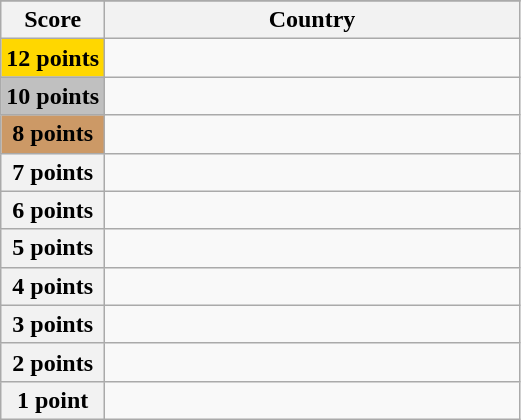<table class="wikitable">
<tr>
</tr>
<tr>
<th scope="col" width="20%">Score</th>
<th scope="col">Country</th>
</tr>
<tr>
<th scope="row" style="background:gold">12 points</th>
<td></td>
</tr>
<tr>
<th scope="row" style="background:silver">10 points</th>
<td></td>
</tr>
<tr>
<th scope="row" style="background:#CC9966">8 points</th>
<td></td>
</tr>
<tr>
<th scope="row">7 points</th>
<td></td>
</tr>
<tr>
<th scope="row">6 points</th>
<td></td>
</tr>
<tr>
<th scope="row">5 points</th>
<td></td>
</tr>
<tr>
<th scope="row">4 points</th>
<td></td>
</tr>
<tr>
<th scope="row">3 points</th>
<td></td>
</tr>
<tr>
<th scope="row">2 points</th>
<td></td>
</tr>
<tr>
<th scope="row">1 point</th>
<td></td>
</tr>
</table>
